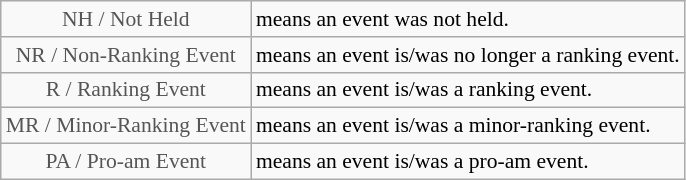<table class="wikitable" style="font-size:90%">
<tr>
<td style="text-align:center; color:#555555;" colspan="4">NH / Not Held</td>
<td>means an event was not held.</td>
</tr>
<tr>
<td style="text-align:center; color:#555555;" colspan="4">NR / Non-Ranking Event</td>
<td>means an event is/was no longer a ranking event.</td>
</tr>
<tr>
<td style="text-align:center; color:#555555;" colspan="4">R / Ranking Event</td>
<td>means an event is/was a ranking event.</td>
</tr>
<tr>
<td style="text-align:center; color:#555555;" colspan="4">MR / Minor-Ranking Event</td>
<td>means an event is/was a minor-ranking event.</td>
</tr>
<tr>
<td style="text-align:center; color:#555555;" colspan="4">PA / Pro-am Event</td>
<td>means an event is/was a pro-am event.</td>
</tr>
</table>
